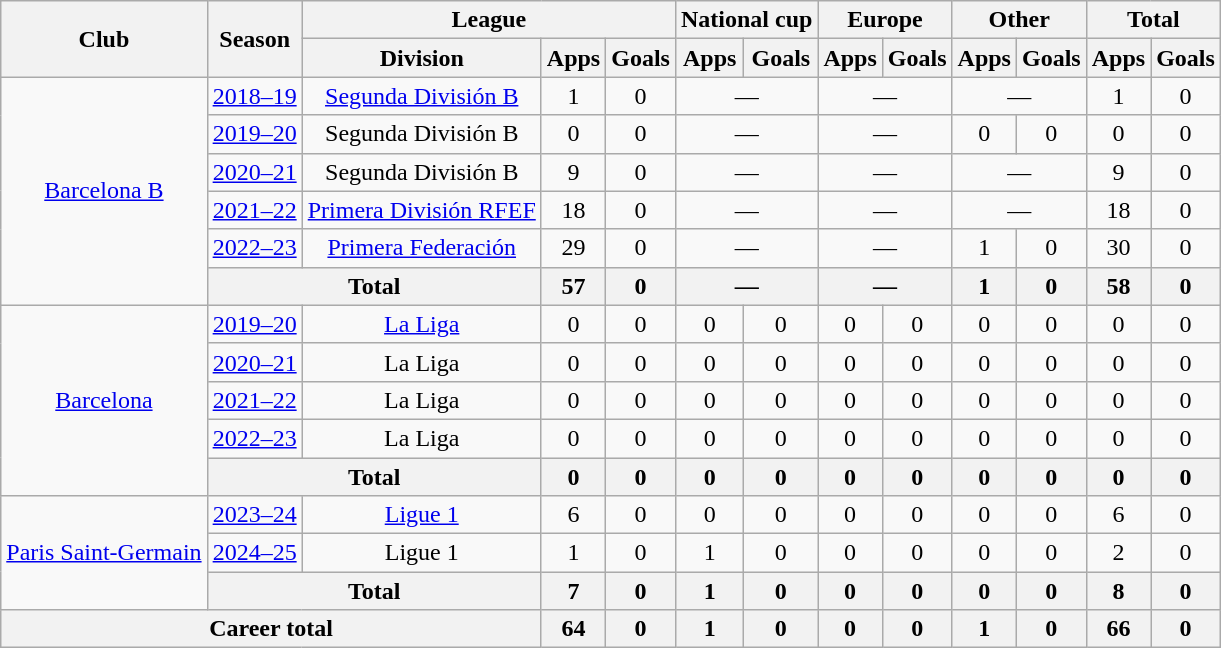<table class="wikitable" style="text-align: center">
<tr>
<th rowspan="2">Club</th>
<th rowspan="2">Season</th>
<th colspan="3">League</th>
<th colspan="2">National cup</th>
<th colspan="2">Europe</th>
<th colspan="2">Other</th>
<th colspan="2">Total</th>
</tr>
<tr>
<th>Division</th>
<th>Apps</th>
<th>Goals</th>
<th>Apps</th>
<th>Goals</th>
<th>Apps</th>
<th>Goals</th>
<th>Apps</th>
<th>Goals</th>
<th>Apps</th>
<th>Goals</th>
</tr>
<tr>
<td rowspan="6"><a href='#'>Barcelona B</a></td>
<td><a href='#'>2018–19</a></td>
<td><a href='#'>Segunda División B</a></td>
<td>1</td>
<td>0</td>
<td colspan="2">—</td>
<td colspan="2">—</td>
<td colspan="2">—</td>
<td>1</td>
<td>0</td>
</tr>
<tr>
<td><a href='#'>2019–20</a></td>
<td>Segunda División B</td>
<td>0</td>
<td>0</td>
<td colspan="2">—</td>
<td colspan="2">—</td>
<td>0</td>
<td>0</td>
<td>0</td>
<td>0</td>
</tr>
<tr>
<td><a href='#'>2020–21</a></td>
<td>Segunda División B</td>
<td>9</td>
<td>0</td>
<td colspan="2">—</td>
<td colspan="2">—</td>
<td colspan="2">—</td>
<td>9</td>
<td>0</td>
</tr>
<tr>
<td><a href='#'>2021–22</a></td>
<td><a href='#'>Primera División RFEF</a></td>
<td>18</td>
<td>0</td>
<td colspan="2">—</td>
<td colspan="2">—</td>
<td colspan="2">—</td>
<td>18</td>
<td>0</td>
</tr>
<tr>
<td><a href='#'>2022–23</a></td>
<td><a href='#'>Primera Federación</a></td>
<td>29</td>
<td>0</td>
<td colspan="2">—</td>
<td colspan="2">—</td>
<td>1</td>
<td>0</td>
<td>30</td>
<td>0</td>
</tr>
<tr>
<th colspan="2">Total</th>
<th>57</th>
<th>0</th>
<th colspan="2">—</th>
<th colspan="2">—</th>
<th>1</th>
<th>0</th>
<th>58</th>
<th>0</th>
</tr>
<tr>
<td rowspan="5"><a href='#'>Barcelona</a></td>
<td><a href='#'>2019–20</a></td>
<td><a href='#'>La Liga</a></td>
<td>0</td>
<td>0</td>
<td>0</td>
<td>0</td>
<td>0</td>
<td>0</td>
<td>0</td>
<td>0</td>
<td>0</td>
<td>0</td>
</tr>
<tr>
<td><a href='#'>2020–21</a></td>
<td>La Liga</td>
<td>0</td>
<td>0</td>
<td>0</td>
<td>0</td>
<td>0</td>
<td>0</td>
<td>0</td>
<td>0</td>
<td>0</td>
<td>0</td>
</tr>
<tr>
<td><a href='#'>2021–22</a></td>
<td>La Liga</td>
<td>0</td>
<td>0</td>
<td>0</td>
<td>0</td>
<td>0</td>
<td>0</td>
<td>0</td>
<td>0</td>
<td>0</td>
<td>0</td>
</tr>
<tr>
<td><a href='#'>2022–23</a></td>
<td>La Liga</td>
<td>0</td>
<td>0</td>
<td>0</td>
<td>0</td>
<td>0</td>
<td>0</td>
<td>0</td>
<td>0</td>
<td>0</td>
<td>0</td>
</tr>
<tr>
<th colspan="2">Total</th>
<th>0</th>
<th>0</th>
<th>0</th>
<th>0</th>
<th>0</th>
<th>0</th>
<th>0</th>
<th>0</th>
<th>0</th>
<th>0</th>
</tr>
<tr>
<td rowspan="3"><a href='#'>Paris Saint-Germain</a></td>
<td><a href='#'>2023–24</a></td>
<td><a href='#'>Ligue 1</a></td>
<td>6</td>
<td>0</td>
<td>0</td>
<td>0</td>
<td>0</td>
<td>0</td>
<td>0</td>
<td>0</td>
<td>6</td>
<td>0</td>
</tr>
<tr>
<td><a href='#'>2024–25</a></td>
<td>Ligue 1</td>
<td>1</td>
<td>0</td>
<td>1</td>
<td>0</td>
<td>0</td>
<td>0</td>
<td>0</td>
<td>0</td>
<td>2</td>
<td>0</td>
</tr>
<tr>
<th colspan="2">Total</th>
<th>7</th>
<th>0</th>
<th>1</th>
<th>0</th>
<th>0</th>
<th>0</th>
<th>0</th>
<th>0</th>
<th>8</th>
<th>0</th>
</tr>
<tr>
<th colspan="3">Career total</th>
<th>64</th>
<th>0</th>
<th>1</th>
<th>0</th>
<th>0</th>
<th>0</th>
<th>1</th>
<th>0</th>
<th>66</th>
<th>0</th>
</tr>
</table>
